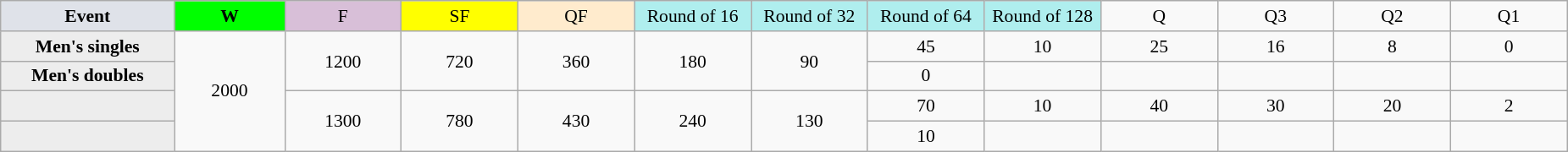<table class="wikitable" style="font-size:90%;text-align:center">
<tr>
<td style="width:130px; background:#dfe2e9;"><strong>Event</strong></td>
<td style="width:80px; background:lime;"><strong> W </strong></td>
<td style="width:85px; background:thistle;">F</td>
<td style="width:85px; background:#ff0;">SF</td>
<td style="width:85px; background:#ffebcd;">QF</td>
<td style="width:85px; background:#afeeee;">Round of 16</td>
<td style="width:85px; background:#afeeee;">Round of 32</td>
<td style="width:85px; background:#afeeee;">Round of 64</td>
<td style="width:85px; background:#afeeee;">Round of 128</td>
<td style="width:85px;">Q</td>
<td style="width:85px;">Q3</td>
<td style="width:85px;">Q2</td>
<td style="width:85px;">Q1</td>
</tr>
<tr>
<th style="background:#ededed;">Men's singles</th>
<td rowspan="4">2000</td>
<td rowspan="2">1200</td>
<td rowspan="2">720</td>
<td rowspan="2">360</td>
<td rowspan="2">180</td>
<td rowspan="2">90</td>
<td>45</td>
<td>10</td>
<td>25</td>
<td>16</td>
<td>8</td>
<td>0</td>
</tr>
<tr>
<th style="background:#ededed;">Men's doubles</th>
<td>0</td>
<td></td>
<td></td>
<td></td>
<td></td>
<td></td>
</tr>
<tr>
<th style="background:#ededed;"></th>
<td rowspan="2">1300</td>
<td rowspan="2">780</td>
<td rowspan="2">430</td>
<td rowspan="2">240</td>
<td rowspan="2">130</td>
<td>70</td>
<td>10</td>
<td>40</td>
<td>30</td>
<td>20</td>
<td>2</td>
</tr>
<tr>
<th style="background:#ededed;"></th>
<td>10</td>
<td></td>
<td></td>
<td></td>
<td></td>
<td></td>
</tr>
</table>
